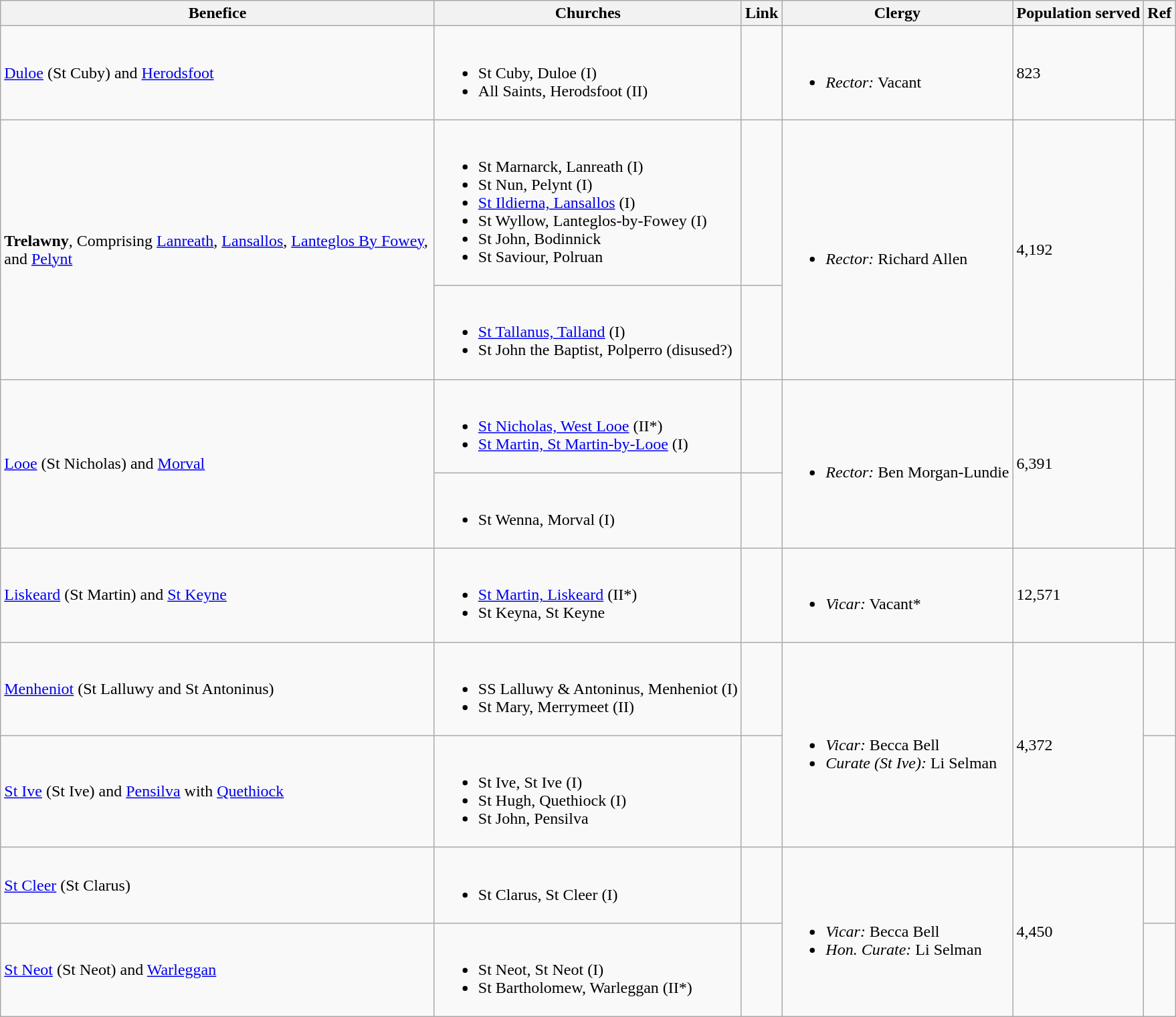<table class="wikitable">
<tr Churches>
<th width="425">Benefice</th>
<th>Churches</th>
<th>Link</th>
<th>Clergy</th>
<th>Population served</th>
<th>Ref</th>
</tr>
<tr>
<td><a href='#'>Duloe</a> (St Cuby) and <a href='#'>Herodsfoot</a></td>
<td><br><ul><li>St Cuby, Duloe (I)</li><li>All Saints, Herodsfoot (II)</li></ul></td>
<td></td>
<td><br><ul><li><em>Rector:</em> Vacant</li></ul></td>
<td>823</td>
<td></td>
</tr>
<tr>
<td rowspan="2"><strong>Trelawny</strong>, Comprising <a href='#'>Lanreath</a>, <a href='#'>Lansallos</a>, <a href='#'>Lanteglos By Fowey</a>, and <a href='#'>Pelynt</a></td>
<td><br><ul><li>St Marnarck, Lanreath (I)</li><li>St Nun, Pelynt (I)</li><li><a href='#'>St Ildierna, Lansallos</a> (I)</li><li>St Wyllow, Lanteglos-by-Fowey (I)</li><li>St John, Bodinnick</li><li>St Saviour, Polruan</li></ul></td>
<td></td>
<td rowspan="2"><br><ul><li><em>Rector:</em> Richard Allen</li></ul></td>
<td rowspan="2">4,192</td>
<td rowspan="2"></td>
</tr>
<tr>
<td><br><ul><li><a href='#'>St Tallanus, Talland</a> (I)</li><li>St John the Baptist, Polperro (disused?)</li></ul></td>
<td></td>
</tr>
<tr>
<td rowspan="2"><a href='#'>Looe</a> (St Nicholas) and <a href='#'>Morval</a></td>
<td><br><ul><li><a href='#'>St Nicholas, West Looe</a> (II*)</li><li><a href='#'>St Martin, St Martin-by-Looe</a> (I)</li></ul></td>
<td></td>
<td rowspan="2"><br><ul><li><em>Rector:</em> Ben Morgan-Lundie</li></ul></td>
<td rowspan="2">6,391</td>
<td rowspan="2"></td>
</tr>
<tr>
<td><br><ul><li>St Wenna, Morval (I)</li></ul></td>
<td></td>
</tr>
<tr>
<td><a href='#'>Liskeard</a> (St Martin) and <a href='#'>St Keyne</a></td>
<td><br><ul><li><a href='#'>St Martin, Liskeard</a> (II*)</li><li>St Keyna, St Keyne</li></ul></td>
<td></td>
<td><br><ul><li><em>Vicar:</em> Vacant*</li></ul></td>
<td>12,571</td>
<td></td>
</tr>
<tr>
<td><a href='#'>Menheniot</a> (St Lalluwy and St Antoninus)</td>
<td><br><ul><li>SS Lalluwy & Antoninus, Menheniot (I)</li><li>St Mary, Merrymeet (II)</li></ul></td>
<td></td>
<td rowspan="2"><br><ul><li><em>Vicar:</em> Becca Bell</li><li><em>Curate (St Ive):</em> Li Selman</li></ul></td>
<td rowspan="2">4,372</td>
<td></td>
</tr>
<tr>
<td><a href='#'>St Ive</a> (St Ive) and <a href='#'>Pensilva</a> with <a href='#'>Quethiock</a></td>
<td><br><ul><li>St Ive, St Ive (I)</li><li>St Hugh, Quethiock (I)</li><li>St John, Pensilva</li></ul></td>
<td></td>
<td></td>
</tr>
<tr>
<td><a href='#'>St Cleer</a> (St Clarus)</td>
<td><br><ul><li>St Clarus, St Cleer (I)</li></ul></td>
<td></td>
<td rowspan="2"><br><ul><li><em>Vicar:</em> Becca Bell</li><li><em>Hon. Curate:</em> Li Selman</li></ul></td>
<td rowspan="2">4,450</td>
<td></td>
</tr>
<tr>
<td><a href='#'>St Neot</a> (St Neot) and <a href='#'>Warleggan</a></td>
<td><br><ul><li>St Neot, St Neot (I)</li><li>St Bartholomew, Warleggan (II*)</li></ul></td>
<td></td>
<td></td>
</tr>
</table>
